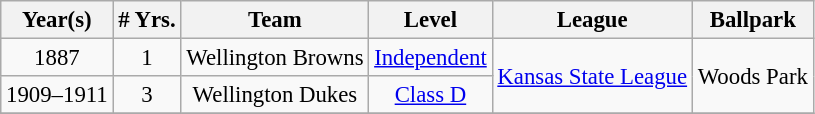<table class="wikitable" style="text-align:center; font-size: 95%;">
<tr>
<th>Year(s)</th>
<th># Yrs.</th>
<th>Team</th>
<th>Level</th>
<th>League</th>
<th>Ballpark</th>
</tr>
<tr>
<td>1887</td>
<td>1</td>
<td>Wellington Browns</td>
<td><a href='#'>Independent</a></td>
<td rowspan=2><a href='#'>Kansas State League</a></td>
<td rowspan=2>Woods Park</td>
</tr>
<tr>
<td>1909–1911</td>
<td>3</td>
<td>Wellington Dukes</td>
<td><a href='#'>Class D</a></td>
</tr>
<tr>
</tr>
</table>
